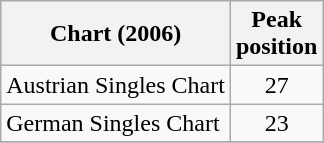<table class="wikitable">
<tr>
<th>Chart (2006)</th>
<th>Peak<br>position </th>
</tr>
<tr>
<td>Austrian Singles Chart</td>
<td align="center">27</td>
</tr>
<tr>
<td>German Singles Chart</td>
<td align="center">23</td>
</tr>
<tr>
</tr>
</table>
